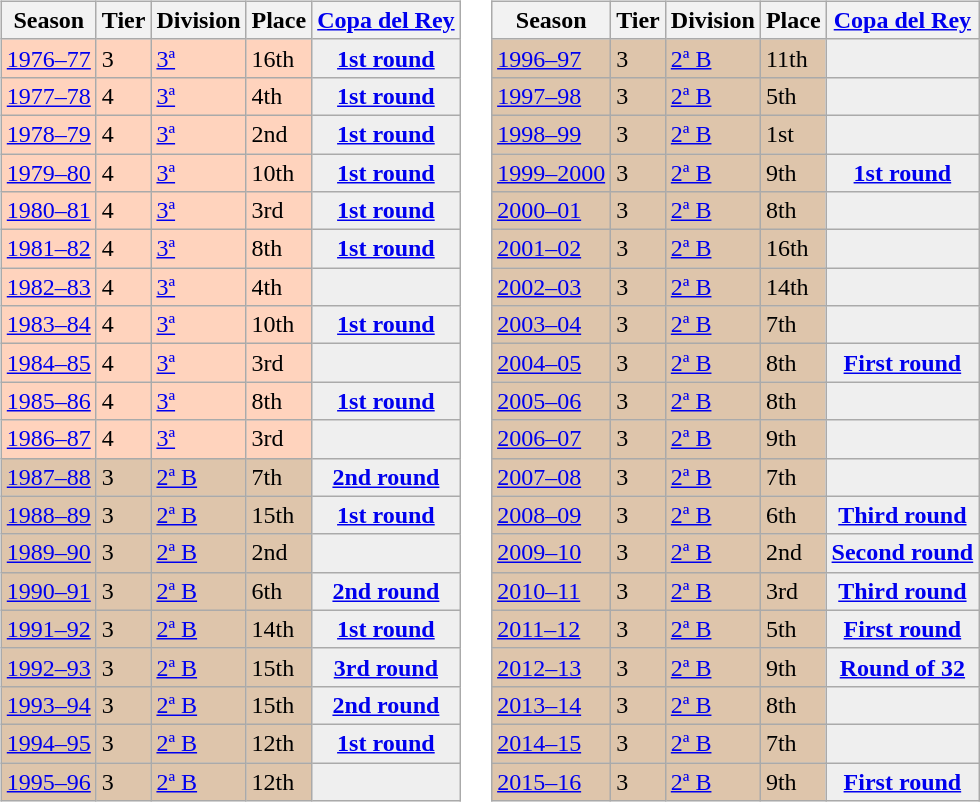<table>
<tr>
<td valign=top width=0%><br><table class="wikitable">
<tr>
<th>Season</th>
<th>Tier</th>
<th>Division</th>
<th>Place</th>
<th><a href='#'>Copa del Rey</a></th>
</tr>
<tr>
<td style="background:#FFD3BD;"><a href='#'>1976–77</a></td>
<td style="background:#FFD3BD;">3</td>
<td style="background:#FFD3BD;"><a href='#'>3ª</a></td>
<td style="background:#FFD3BD;">16th</td>
<th style="background:#efefef;"><a href='#'>1st round</a></th>
</tr>
<tr>
<td style="background:#FFD3BD;"><a href='#'>1977–78</a></td>
<td style="background:#FFD3BD;">4</td>
<td style="background:#FFD3BD;"><a href='#'>3ª</a></td>
<td style="background:#FFD3BD;">4th</td>
<th style="background:#efefef;"><a href='#'>1st round</a></th>
</tr>
<tr>
<td style="background:#FFD3BD;"><a href='#'>1978–79</a></td>
<td style="background:#FFD3BD;">4</td>
<td style="background:#FFD3BD;"><a href='#'>3ª</a></td>
<td style="background:#FFD3BD;">2nd</td>
<th style="background:#efefef;"><a href='#'>1st round</a></th>
</tr>
<tr>
<td style="background:#FFD3BD;"><a href='#'>1979–80</a></td>
<td style="background:#FFD3BD;">4</td>
<td style="background:#FFD3BD;"><a href='#'>3ª</a></td>
<td style="background:#FFD3BD;">10th</td>
<th style="background:#efefef;"><a href='#'>1st round</a></th>
</tr>
<tr>
<td style="background:#FFD3BD;"><a href='#'>1980–81</a></td>
<td style="background:#FFD3BD;">4</td>
<td style="background:#FFD3BD;"><a href='#'>3ª</a></td>
<td style="background:#FFD3BD;">3rd</td>
<th style="background:#efefef;"><a href='#'>1st round</a></th>
</tr>
<tr>
<td style="background:#FFD3BD;"><a href='#'>1981–82</a></td>
<td style="background:#FFD3BD;">4</td>
<td style="background:#FFD3BD;"><a href='#'>3ª</a></td>
<td style="background:#FFD3BD;">8th</td>
<th style="background:#efefef;"><a href='#'>1st round</a></th>
</tr>
<tr>
<td style="background:#FFD3BD;"><a href='#'>1982–83</a></td>
<td style="background:#FFD3BD;">4</td>
<td style="background:#FFD3BD;"><a href='#'>3ª</a></td>
<td style="background:#FFD3BD;">4th</td>
<th style="background:#efefef;"></th>
</tr>
<tr>
<td style="background:#FFD3BD;"><a href='#'>1983–84</a></td>
<td style="background:#FFD3BD;">4</td>
<td style="background:#FFD3BD;"><a href='#'>3ª</a></td>
<td style="background:#FFD3BD;">10th</td>
<th style="background:#efefef;"><a href='#'>1st round</a></th>
</tr>
<tr>
<td style="background:#FFD3BD;"><a href='#'>1984–85</a></td>
<td style="background:#FFD3BD;">4</td>
<td style="background:#FFD3BD;"><a href='#'>3ª</a></td>
<td style="background:#FFD3BD;">3rd</td>
<th style="background:#efefef;"></th>
</tr>
<tr>
<td style="background:#FFD3BD;"><a href='#'>1985–86</a></td>
<td style="background:#FFD3BD;">4</td>
<td style="background:#FFD3BD;"><a href='#'>3ª</a></td>
<td style="background:#FFD3BD;">8th</td>
<th style="background:#efefef;"><a href='#'>1st round</a></th>
</tr>
<tr>
<td style="background:#FFD3BD;"><a href='#'>1986–87</a></td>
<td style="background:#FFD3BD;">4</td>
<td style="background:#FFD3BD;"><a href='#'>3ª</a></td>
<td style="background:#FFD3BD;">3rd</td>
<th style="background:#efefef;"></th>
</tr>
<tr>
<td style="background:#DEC5AB;"><a href='#'>1987–88</a></td>
<td style="background:#DEC5AB;">3</td>
<td style="background:#DEC5AB;"><a href='#'>2ª B</a></td>
<td style="background:#DEC5AB;">7th</td>
<th style="background:#efefef;"><a href='#'>2nd round</a></th>
</tr>
<tr>
<td style="background:#DEC5AB;"><a href='#'>1988–89</a></td>
<td style="background:#DEC5AB;">3</td>
<td style="background:#DEC5AB;"><a href='#'>2ª B</a></td>
<td style="background:#DEC5AB;">15th</td>
<th style="background:#efefef;"><a href='#'>1st round</a></th>
</tr>
<tr>
<td style="background:#DEC5AB;"><a href='#'>1989–90</a></td>
<td style="background:#DEC5AB;">3</td>
<td style="background:#DEC5AB;"><a href='#'>2ª B</a></td>
<td style="background:#DEC5AB;">2nd</td>
<th style="background:#efefef;"></th>
</tr>
<tr>
<td style="background:#DEC5AB;"><a href='#'>1990–91</a></td>
<td style="background:#DEC5AB;">3</td>
<td style="background:#DEC5AB;"><a href='#'>2ª B</a></td>
<td style="background:#DEC5AB;">6th</td>
<th style="background:#efefef;"><a href='#'>2nd round</a></th>
</tr>
<tr>
<td style="background:#DEC5AB;"><a href='#'>1991–92</a></td>
<td style="background:#DEC5AB;">3</td>
<td style="background:#DEC5AB;"><a href='#'>2ª B</a></td>
<td style="background:#DEC5AB;">14th</td>
<th style="background:#efefef;"><a href='#'>1st round</a></th>
</tr>
<tr>
<td style="background:#DEC5AB;"><a href='#'>1992–93</a></td>
<td style="background:#DEC5AB;">3</td>
<td style="background:#DEC5AB;"><a href='#'>2ª B</a></td>
<td style="background:#DEC5AB;">15th</td>
<th style="background:#efefef;"><a href='#'>3rd round</a></th>
</tr>
<tr>
<td style="background:#DEC5AB;"><a href='#'>1993–94</a></td>
<td style="background:#DEC5AB;">3</td>
<td style="background:#DEC5AB;"><a href='#'>2ª B</a></td>
<td style="background:#DEC5AB;">15th</td>
<th style="background:#efefef;"><a href='#'>2nd round</a></th>
</tr>
<tr>
<td style="background:#DEC5AB;"><a href='#'>1994–95</a></td>
<td style="background:#DEC5AB;">3</td>
<td style="background:#DEC5AB;"><a href='#'>2ª B</a></td>
<td style="background:#DEC5AB;">12th</td>
<th style="background:#efefef;"><a href='#'>1st round</a></th>
</tr>
<tr>
<td style="background:#DEC5AB;"><a href='#'>1995–96</a></td>
<td style="background:#DEC5AB;">3</td>
<td style="background:#DEC5AB;"><a href='#'>2ª B</a></td>
<td style="background:#DEC5AB;">12th</td>
<th style="background:#efefef;"></th>
</tr>
</table>
</td>
<td valign=top width=0%><br><table class="wikitable">
<tr>
<th>Season</th>
<th>Tier</th>
<th>Division</th>
<th>Place</th>
<th><a href='#'>Copa del Rey</a></th>
</tr>
<tr>
<td style="background:#DEC5AB;"><a href='#'>1996–97</a></td>
<td style="background:#DEC5AB;">3</td>
<td style="background:#DEC5AB;"><a href='#'>2ª B</a></td>
<td style="background:#DEC5AB;">11th</td>
<th style="background:#efefef;"></th>
</tr>
<tr>
<td style="background:#DEC5AB;"><a href='#'>1997–98</a></td>
<td style="background:#DEC5AB;">3</td>
<td style="background:#DEC5AB;"><a href='#'>2ª B</a></td>
<td style="background:#DEC5AB;">5th</td>
<th style="background:#efefef;"></th>
</tr>
<tr>
<td style="background:#DEC5AB;"><a href='#'>1998–99</a></td>
<td style="background:#DEC5AB;">3</td>
<td style="background:#DEC5AB;"><a href='#'>2ª B</a></td>
<td style="background:#DEC5AB;">1st</td>
<th style="background:#efefef;"></th>
</tr>
<tr>
<td style="background:#DEC5AB;"><a href='#'>1999–2000</a></td>
<td style="background:#DEC5AB;">3</td>
<td style="background:#DEC5AB;"><a href='#'>2ª B</a></td>
<td style="background:#DEC5AB;">9th</td>
<th style="background:#efefef;"><a href='#'>1st round</a></th>
</tr>
<tr>
<td style="background:#DEC5AB;"><a href='#'>2000–01</a></td>
<td style="background:#DEC5AB;">3</td>
<td style="background:#DEC5AB;"><a href='#'>2ª B</a></td>
<td style="background:#DEC5AB;">8th</td>
<th style="background:#efefef;"></th>
</tr>
<tr>
<td style="background:#DEC5AB;"><a href='#'>2001–02</a></td>
<td style="background:#DEC5AB;">3</td>
<td style="background:#DEC5AB;"><a href='#'>2ª B</a></td>
<td style="background:#DEC5AB;">16th</td>
<th style="background:#efefef;"></th>
</tr>
<tr>
<td style="background:#DEC5AB;"><a href='#'>2002–03</a></td>
<td style="background:#DEC5AB;">3</td>
<td style="background:#DEC5AB;"><a href='#'>2ª B</a></td>
<td style="background:#DEC5AB;">14th</td>
<th style="background:#efefef;"></th>
</tr>
<tr>
<td style="background:#DEC5AB;"><a href='#'>2003–04</a></td>
<td style="background:#DEC5AB;">3</td>
<td style="background:#DEC5AB;"><a href='#'>2ª B</a></td>
<td style="background:#DEC5AB;">7th</td>
<th style="background:#efefef;"></th>
</tr>
<tr>
<td style="background:#DEC5AB;"><a href='#'>2004–05</a></td>
<td style="background:#DEC5AB;">3</td>
<td style="background:#DEC5AB;"><a href='#'>2ª B</a></td>
<td style="background:#DEC5AB;">8th</td>
<th style="background:#efefef;"><a href='#'>First round</a></th>
</tr>
<tr>
<td style="background:#DEC5AB;"><a href='#'>2005–06</a></td>
<td style="background:#DEC5AB;">3</td>
<td style="background:#DEC5AB;"><a href='#'>2ª B</a></td>
<td style="background:#DEC5AB;">8th</td>
<th style="background:#efefef;"></th>
</tr>
<tr>
<td style="background:#DEC5AB;"><a href='#'>2006–07</a></td>
<td style="background:#DEC5AB;">3</td>
<td style="background:#DEC5AB;"><a href='#'>2ª B</a></td>
<td style="background:#DEC5AB;">9th</td>
<th style="background:#efefef;"></th>
</tr>
<tr>
<td style="background:#DEC5AB;"><a href='#'>2007–08</a></td>
<td style="background:#DEC5AB;">3</td>
<td style="background:#DEC5AB;"><a href='#'>2ª B</a></td>
<td style="background:#DEC5AB;">7th</td>
<th style="background:#efefef;"></th>
</tr>
<tr>
<td style="background:#DEC5AB;"><a href='#'>2008–09</a></td>
<td style="background:#DEC5AB;">3</td>
<td style="background:#DEC5AB;"><a href='#'>2ª B</a></td>
<td style="background:#DEC5AB;">6th</td>
<th style="background:#efefef;"><a href='#'>Third round</a></th>
</tr>
<tr>
<td style="background:#DEC5AB;"><a href='#'>2009–10</a></td>
<td style="background:#DEC5AB;">3</td>
<td style="background:#DEC5AB;"><a href='#'>2ª B</a></td>
<td style="background:#DEC5AB;">2nd</td>
<th style="background:#efefef;"><a href='#'>Second round</a></th>
</tr>
<tr>
<td style="background:#DEC5AB;"><a href='#'>2010–11</a></td>
<td style="background:#DEC5AB;">3</td>
<td style="background:#DEC5AB;"><a href='#'>2ª B</a></td>
<td style="background:#DEC5AB;">3rd</td>
<th style="background:#efefef;"><a href='#'>Third round</a></th>
</tr>
<tr>
<td style="background:#DEC5AB;"><a href='#'>2011–12</a></td>
<td style="background:#DEC5AB;">3</td>
<td style="background:#DEC5AB;"><a href='#'>2ª B</a></td>
<td style="background:#DEC5AB;">5th</td>
<th style="background:#efefef;"><a href='#'>First round</a></th>
</tr>
<tr>
<td style="background:#DEC5AB;"><a href='#'>2012–13</a></td>
<td style="background:#DEC5AB;">3</td>
<td style="background:#DEC5AB;"><a href='#'>2ª B</a></td>
<td style="background:#DEC5AB;">9th</td>
<th style="background:#efefef;"><a href='#'>Round of 32</a></th>
</tr>
<tr>
<td style="background:#DEC5AB;"><a href='#'>2013–14</a></td>
<td style="background:#DEC5AB;">3</td>
<td style="background:#DEC5AB;"><a href='#'>2ª B</a></td>
<td style="background:#DEC5AB;">8th</td>
<th style="background:#efefef;"></th>
</tr>
<tr>
<td style="background:#DEC5AB;"><a href='#'>2014–15</a></td>
<td style="background:#DEC5AB;">3</td>
<td style="background:#DEC5AB;"><a href='#'>2ª B</a></td>
<td style="background:#DEC5AB;">7th</td>
<th style="background:#efefef;"></th>
</tr>
<tr>
<td style="background:#DEC5AB;"><a href='#'>2015–16</a></td>
<td style="background:#DEC5AB;">3</td>
<td style="background:#DEC5AB;"><a href='#'>2ª B</a></td>
<td style="background:#DEC5AB;">9th</td>
<th style="background:#efefef;"><a href='#'>First round</a></th>
</tr>
</table>
</td>
</tr>
</table>
